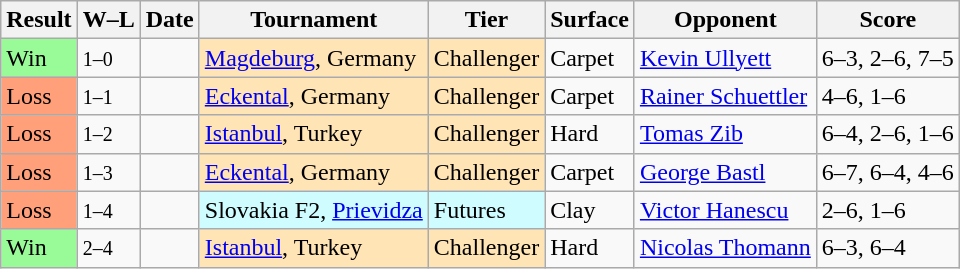<table class="sortable wikitable">
<tr>
<th>Result</th>
<th class="unsortable">W–L</th>
<th>Date</th>
<th>Tournament</th>
<th>Tier</th>
<th>Surface</th>
<th>Opponent</th>
<th class="unsortable">Score</th>
</tr>
<tr>
<td style="background:#98fb98;">Win</td>
<td><small>1–0</small></td>
<td></td>
<td style="background:moccasin;"><a href='#'>Magdeburg</a>, Germany</td>
<td style="background:moccasin;">Challenger</td>
<td>Carpet</td>
<td> <a href='#'>Kevin Ullyett</a></td>
<td>6–3, 2–6, 7–5</td>
</tr>
<tr>
<td style="background:#ffa07a;">Loss</td>
<td><small>1–1</small></td>
<td></td>
<td style="background:moccasin;"><a href='#'>Eckental</a>, Germany</td>
<td style="background:moccasin;">Challenger</td>
<td>Carpet</td>
<td> <a href='#'>Rainer Schuettler</a></td>
<td>4–6, 1–6</td>
</tr>
<tr>
<td style="background:#ffa07a;">Loss</td>
<td><small>1–2</small></td>
<td></td>
<td style="background:moccasin;"><a href='#'>Istanbul</a>, Turkey</td>
<td style="background:moccasin;">Challenger</td>
<td>Hard</td>
<td> <a href='#'>Tomas Zib</a></td>
<td>6–4, 2–6, 1–6</td>
</tr>
<tr>
<td style="background:#ffa07a;">Loss</td>
<td><small>1–3</small></td>
<td></td>
<td style="background:moccasin;"><a href='#'>Eckental</a>, Germany</td>
<td style="background:moccasin;">Challenger</td>
<td>Carpet</td>
<td> <a href='#'>George Bastl</a></td>
<td>6–7, 6–4, 4–6</td>
</tr>
<tr>
<td style="background:#ffa07a;">Loss</td>
<td><small>1–4</small></td>
<td></td>
<td style="background:#cffcff;">Slovakia F2, <a href='#'>Prievidza</a></td>
<td style="background:#cffcff;">Futures</td>
<td>Clay</td>
<td> <a href='#'>Victor Hanescu</a></td>
<td>2–6, 1–6</td>
</tr>
<tr>
<td style="background:#98fb98;">Win</td>
<td><small>2–4</small></td>
<td></td>
<td style="background:moccasin;"><a href='#'>Istanbul</a>, Turkey</td>
<td style="background:moccasin;">Challenger</td>
<td>Hard</td>
<td> <a href='#'>Nicolas Thomann</a></td>
<td>6–3, 6–4</td>
</tr>
</table>
